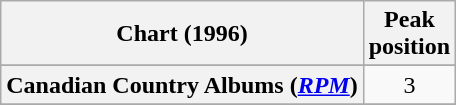<table class="wikitable sortable plainrowheaders" style="text-align:center">
<tr>
<th scope="col">Chart (1996)</th>
<th scope="col">Peak<br>position</th>
</tr>
<tr>
</tr>
<tr>
<th scope="row">Canadian Country Albums (<em><a href='#'>RPM</a></em>)</th>
<td>3</td>
</tr>
<tr>
</tr>
<tr>
</tr>
<tr>
</tr>
<tr>
</tr>
<tr>
</tr>
</table>
